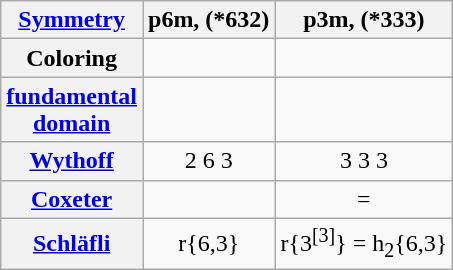<table class=wikitable>
<tr>
<th><a href='#'>Symmetry</a></th>
<th>p6m, (*632)</th>
<th>p3m, (*333)</th>
</tr>
<tr>
<th>Coloring</th>
<td></td>
<td></td>
</tr>
<tr align=center>
<th><a href='#'>fundamental<br>domain</a></th>
<td></td>
<td></td>
</tr>
<tr align=center>
<th><a href='#'>Wythoff</a></th>
<td>2  6 3</td>
<td>3 3  3</td>
</tr>
<tr align=center>
<th><a href='#'>Coxeter</a></th>
<td></td>
<td> = </td>
</tr>
<tr align=center>
<th><a href='#'>Schläfli</a></th>
<td>r{6,3}</td>
<td>r{3<sup>[3]</sup>} = h<sub>2</sub>{6,3}</td>
</tr>
</table>
